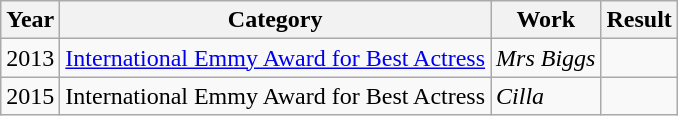<table class="wikitable sortable">
<tr>
<th>Year</th>
<th>Category</th>
<th>Work</th>
<th>Result</th>
</tr>
<tr>
<td>2013</td>
<td><a href='#'>International Emmy Award for Best Actress</a></td>
<td><em>Mrs Biggs</em></td>
<td></td>
</tr>
<tr>
<td>2015</td>
<td>International Emmy Award for Best Actress</td>
<td><em>Cilla</em></td>
<td></td>
</tr>
</table>
